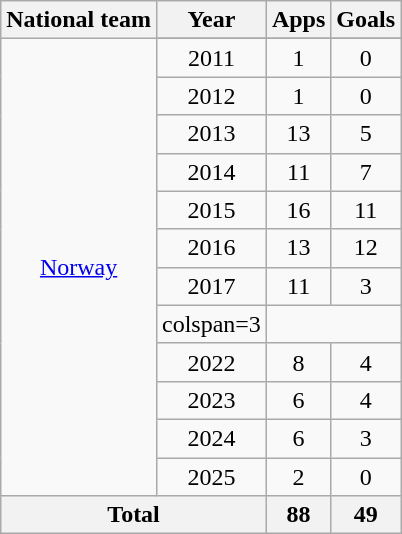<table class="wikitable" style="text-align:center">
<tr>
<th>National team</th>
<th>Year</th>
<th>Apps</th>
<th>Goals</th>
</tr>
<tr>
<td rowspan="13"><a href='#'>Norway</a></td>
</tr>
<tr>
<td>2011</td>
<td>1</td>
<td>0</td>
</tr>
<tr>
<td>2012</td>
<td>1</td>
<td>0</td>
</tr>
<tr>
<td>2013</td>
<td>13</td>
<td>5</td>
</tr>
<tr>
<td>2014</td>
<td>11</td>
<td>7</td>
</tr>
<tr>
<td>2015</td>
<td>16</td>
<td>11</td>
</tr>
<tr>
<td>2016</td>
<td>13</td>
<td>12</td>
</tr>
<tr>
<td>2017</td>
<td>11</td>
<td>3</td>
</tr>
<tr>
<td>colspan=3</td>
</tr>
<tr>
<td>2022</td>
<td>8</td>
<td>4</td>
</tr>
<tr>
<td>2023</td>
<td>6</td>
<td>4</td>
</tr>
<tr>
<td>2024</td>
<td>6</td>
<td>3</td>
</tr>
<tr>
<td>2025</td>
<td>2</td>
<td>0</td>
</tr>
<tr>
<th colspan="2">Total</th>
<th>88</th>
<th>49</th>
</tr>
</table>
